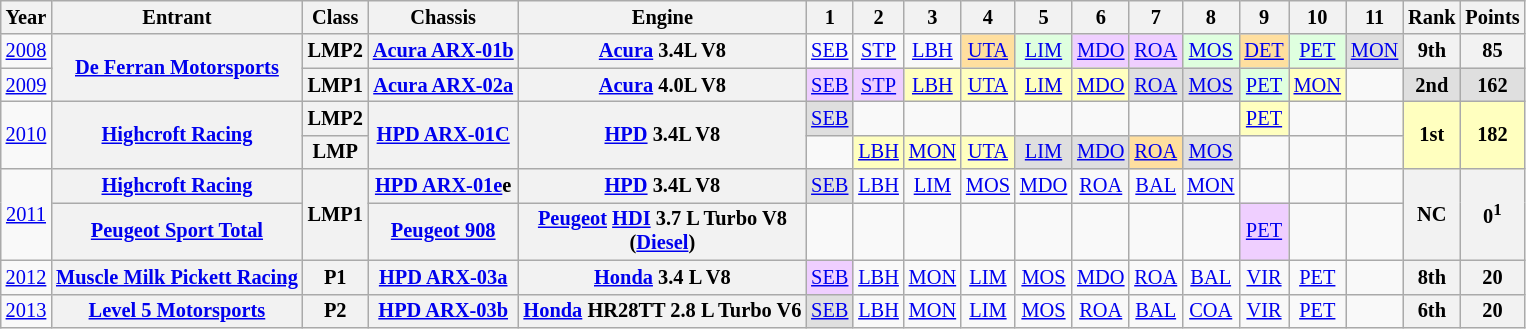<table class="wikitable" style="text-align:center; font-size:85%;">
<tr>
<th>Year</th>
<th>Entrant</th>
<th>Class</th>
<th>Chassis</th>
<th>Engine</th>
<th>1</th>
<th>2</th>
<th>3</th>
<th>4</th>
<th>5</th>
<th>6</th>
<th>7</th>
<th>8</th>
<th>9</th>
<th>10</th>
<th>11</th>
<th>Rank</th>
<th>Points</th>
</tr>
<tr>
<td><a href='#'>2008</a></td>
<th rowspan=2 nowrap><a href='#'>De Ferran Motorsports</a></th>
<th>LMP2</th>
<th nowrap><a href='#'>Acura ARX-01b</a></th>
<th nowrap><a href='#'>Acura</a> 3.4L V8</th>
<td><a href='#'>SEB</a></td>
<td><a href='#'>STP</a></td>
<td><a href='#'>LBH</a></td>
<td style="background:#FFDF9F;"><a href='#'>UTA</a><br></td>
<td style="background:#DFFFDF;"><a href='#'>LIM</a><br></td>
<td style="background:#EFCFFF;"><a href='#'>MDO</a><br></td>
<td style="background:#EFCFFF;"><a href='#'>ROA</a><br></td>
<td style="background:#DFFFDF;"><a href='#'>MOS</a><br></td>
<td style="background:#FFDF9F;"><a href='#'>DET</a><br></td>
<td style="background:#DFFFDF;"><a href='#'>PET</a><br></td>
<td style="background:#DFDFDF;"><a href='#'>MON</a><br></td>
<th>9th</th>
<th>85</th>
</tr>
<tr>
<td><a href='#'>2009</a></td>
<th>LMP1</th>
<th nowrap><a href='#'>Acura ARX-02a</a></th>
<th nowrap><a href='#'>Acura</a> 4.0L V8</th>
<td style="background:#EFCFFF;"><a href='#'>SEB</a><br></td>
<td style="background:#EFCFFF;"><a href='#'>STP</a><br></td>
<td style="background:#FFFFBF;"><a href='#'>LBH</a><br></td>
<td style="background:#FFFFBF;"><a href='#'>UTA</a><br></td>
<td style="background:#FFFFBF;"><a href='#'>LIM</a><br></td>
<td style="background:#FFFFBF;"><a href='#'>MDO</a><br></td>
<td style="background:#DFDFDF;"><a href='#'>ROA</a><br></td>
<td style="background:#DFDFDF;"><a href='#'>MOS</a><br></td>
<td style="background:#DFFFDF;"><a href='#'>PET</a><br></td>
<td style="background:#FFFFBF;"><a href='#'>MON</a><br></td>
<td></td>
<th style="background:#DFDFDF;">2nd</th>
<th style="background:#DFDFDF;">162</th>
</tr>
<tr>
<td rowspan=2><a href='#'>2010</a></td>
<th rowspan=2 nowrap><a href='#'>Highcroft Racing</a></th>
<th>LMP2</th>
<th rowspan=2 nowrap><a href='#'>HPD ARX-01C</a></th>
<th rowspan=2 nowrap><a href='#'>HPD</a> 3.4L V8</th>
<td style="background:#DFDFDF;"><a href='#'>SEB</a><br></td>
<td></td>
<td></td>
<td></td>
<td></td>
<td></td>
<td></td>
<td></td>
<td style="background:#FFFFBF;"><a href='#'>PET</a><br></td>
<td></td>
<td></td>
<th rowspan=2 style="background:#FFFFBF;">1st</th>
<th rowspan=2 style="background:#FFFFBF;">182</th>
</tr>
<tr>
<th>LMP</th>
<td></td>
<td style="background:#FFFFBF;"><a href='#'>LBH</a><br></td>
<td style="background:#FFFFBF;"><a href='#'>MON</a><br></td>
<td style="background:#FFFFBF;"><a href='#'>UTA</a><br></td>
<td style="background:#DFDFDF;"><a href='#'>LIM</a><br></td>
<td style="background:#DFDFDF;"><a href='#'>MDO</a><br></td>
<td style="background:#FFDF9F;"><a href='#'>ROA</a><br></td>
<td style="background:#DFDFDF;"><a href='#'>MOS</a><br></td>
<td></td>
<td></td>
<td></td>
</tr>
<tr>
<td rowspan=2><a href='#'>2011</a></td>
<th nowrap><a href='#'>Highcroft Racing</a></th>
<th rowspan=2>LMP1</th>
<th nowrap><a href='#'>HPD ARX-01e</a>e</th>
<th nowrap><a href='#'>HPD</a> 3.4L V8</th>
<td style="background:#DFDFDF;"><a href='#'>SEB</a><br></td>
<td><a href='#'>LBH</a></td>
<td><a href='#'>LIM</a></td>
<td><a href='#'>MOS</a></td>
<td><a href='#'>MDO</a></td>
<td><a href='#'>ROA</a></td>
<td><a href='#'>BAL</a></td>
<td><a href='#'>MON</a></td>
<td></td>
<td></td>
<td></td>
<th rowspan=2>NC</th>
<th rowspan=2>0<sup>1</sup></th>
</tr>
<tr>
<th nowrap><a href='#'>Peugeot Sport Total</a></th>
<th nowrap><a href='#'>Peugeot 908</a></th>
<th nowrap><a href='#'>Peugeot</a> <a href='#'>HDI</a> 3.7 L Turbo V8<br>(<a href='#'>Diesel</a>)</th>
<td></td>
<td></td>
<td></td>
<td></td>
<td></td>
<td></td>
<td></td>
<td></td>
<td style="background:#EFCFFF;"><a href='#'>PET</a><br></td>
<td></td>
<td></td>
</tr>
<tr>
<td><a href='#'>2012</a></td>
<th nowrap><a href='#'>Muscle Milk Pickett Racing</a></th>
<th>P1</th>
<th nowrap><a href='#'>HPD ARX-03a</a></th>
<th nowrap><a href='#'>Honda</a> 3.4 L V8</th>
<td style="background:#EFCFFF;"><a href='#'>SEB</a><br></td>
<td><a href='#'>LBH</a></td>
<td><a href='#'>MON</a></td>
<td><a href='#'>LIM</a></td>
<td><a href='#'>MOS</a></td>
<td><a href='#'>MDO</a></td>
<td><a href='#'>ROA</a></td>
<td><a href='#'>BAL</a></td>
<td><a href='#'>VIR</a></td>
<td><a href='#'>PET</a></td>
<td></td>
<th>8th</th>
<th>20</th>
</tr>
<tr>
<td><a href='#'>2013</a></td>
<th nowrap><a href='#'>Level 5 Motorsports</a></th>
<th>P2</th>
<th nowrap><a href='#'>HPD ARX-03b</a></th>
<th nowrap><a href='#'>Honda</a> HR28TT 2.8 L Turbo V6</th>
<td style="background:#DFDFDF;"><a href='#'>SEB</a><br></td>
<td><a href='#'>LBH</a></td>
<td><a href='#'>MON</a></td>
<td><a href='#'>LIM</a></td>
<td><a href='#'>MOS</a></td>
<td><a href='#'>ROA</a></td>
<td><a href='#'>BAL</a></td>
<td><a href='#'>COA</a></td>
<td><a href='#'>VIR</a></td>
<td><a href='#'>PET</a></td>
<td></td>
<th>6th</th>
<th>20</th>
</tr>
</table>
